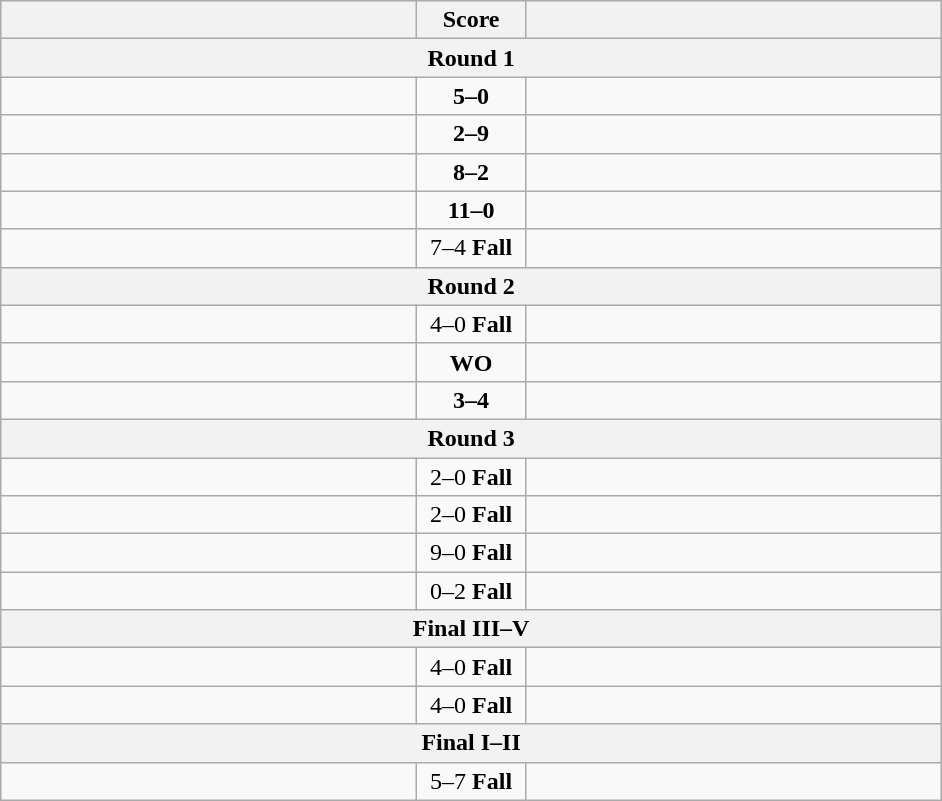<table class="wikitable" style="text-align: left;">
<tr>
<th align="right" width="270"></th>
<th width="65">Score</th>
<th align="left" width="270"></th>
</tr>
<tr>
<th colspan="3">Round 1</th>
</tr>
<tr>
<td><strong></strong></td>
<td align=center><strong>5–0</strong></td>
<td></td>
</tr>
<tr>
<td></td>
<td align=center><strong>2–9</strong></td>
<td><strong></strong></td>
</tr>
<tr>
<td><strong></strong></td>
<td align=center><strong>8–2</strong></td>
<td></td>
</tr>
<tr>
<td><strong></strong></td>
<td align=center><strong>11–0</strong></td>
<td></td>
</tr>
<tr>
<td><strong></strong></td>
<td align=center>7–4 <strong>Fall</strong></td>
<td></td>
</tr>
<tr>
<th colspan="3">Round 2</th>
</tr>
<tr>
<td><strong></strong></td>
<td align=center>4–0 <strong>Fall</strong></td>
<td></td>
</tr>
<tr>
<td></td>
<td align=center><strong>WO</strong></td>
<td><strong></strong></td>
</tr>
<tr>
<td></td>
<td align=center><strong>3–4</strong></td>
<td><strong></strong></td>
</tr>
<tr>
<th colspan="3">Round 3</th>
</tr>
<tr>
<td><strong></strong></td>
<td align=center>2–0 <strong>Fall</strong></td>
<td></td>
</tr>
<tr>
<td><strong></strong></td>
<td align=center>2–0 <strong>Fall</strong></td>
<td></td>
</tr>
<tr>
<td><strong></strong></td>
<td align=center>9–0 <strong>Fall</strong></td>
<td></td>
</tr>
<tr>
<td></td>
<td align=center>0–2 <strong>Fall</strong></td>
<td><strong></strong></td>
</tr>
<tr>
<th colspan="3">Final III–V</th>
</tr>
<tr>
<td><strong></strong></td>
<td align=center>4–0 <strong>Fall</strong></td>
<td></td>
</tr>
<tr>
<td><strong></strong></td>
<td align=center>4–0 <strong>Fall</strong></td>
<td></td>
</tr>
<tr>
<th colspan="3">Final I–II</th>
</tr>
<tr>
<td></td>
<td align=center>5–7 <strong>Fall</strong></td>
<td><strong></strong></td>
</tr>
</table>
